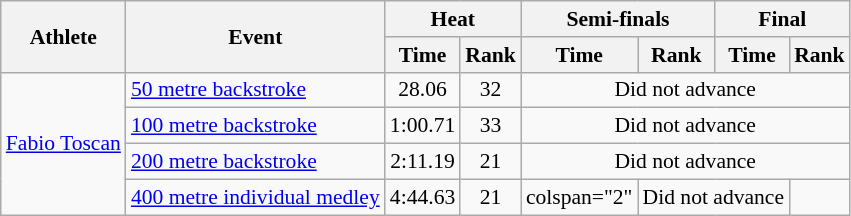<table class="wikitable" style="font-size:90%; text-align:center">
<tr>
<th rowspan="2">Athlete</th>
<th rowspan="2">Event</th>
<th colspan="2">Heat</th>
<th colspan="2">Semi-finals</th>
<th colspan="2">Final</th>
</tr>
<tr>
<th>Time</th>
<th>Rank</th>
<th>Time</th>
<th>Rank</th>
<th>Time</th>
<th>Rank</th>
</tr>
<tr>
<td align="left" rowspan="4"><a href='#'>Fabio Toscan</a></td>
<td align="left"><a href='#'>50 metre backstroke</a></td>
<td>28.06</td>
<td>32</td>
<td colspan="4">Did not advance</td>
</tr>
<tr>
<td align="left"><a href='#'>100 metre backstroke</a></td>
<td>1:00.71</td>
<td>33</td>
<td colspan="4">Did not advance</td>
</tr>
<tr>
<td align="left"><a href='#'>200 metre backstroke</a></td>
<td>2:11.19</td>
<td>21</td>
<td colspan="4">Did not advance</td>
</tr>
<tr>
<td align="left"><a href='#'>400 metre individual medley</a></td>
<td>4:44.63</td>
<td>21</td>
<td>colspan="2" </td>
<td colspan="2">Did not advance</td>
</tr>
</table>
